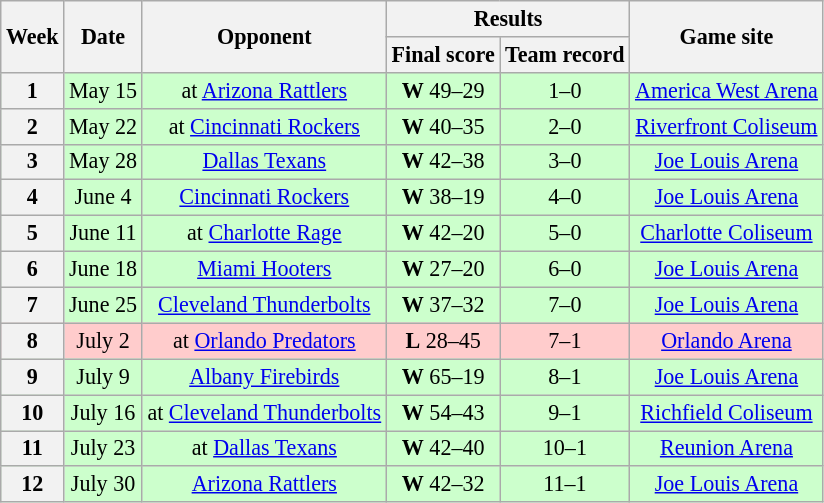<table class="wikitable" style="font-size: 92%;" "align=center">
<tr>
<th rowspan="2">Week</th>
<th rowspan="2">Date</th>
<th rowspan="2">Opponent</th>
<th colspan="2">Results</th>
<th rowspan="2">Game site</th>
</tr>
<tr>
<th>Final score</th>
<th>Team record</th>
</tr>
<tr style="background:#cfc">
<th>1</th>
<td style="text-align:center;">May 15</td>
<td style="text-align:center;">at <a href='#'>Arizona Rattlers</a></td>
<td style="text-align:center;"><strong>W</strong> 49–29</td>
<td style="text-align:center;">1–0</td>
<td style="text-align:center;"><a href='#'>America West Arena</a></td>
</tr>
<tr style="background:#cfc">
<th>2</th>
<td style="text-align:center;">May 22</td>
<td style="text-align:center;">at <a href='#'>Cincinnati Rockers</a></td>
<td style="text-align:center;"><strong>W</strong> 40–35</td>
<td style="text-align:center;">2–0</td>
<td style="text-align:center;"><a href='#'>Riverfront Coliseum</a></td>
</tr>
<tr style="background:#cfc">
<th>3</th>
<td style="text-align:center;">May 28</td>
<td style="text-align:center;"><a href='#'>Dallas Texans</a></td>
<td style="text-align:center;"><strong>W</strong> 42–38</td>
<td style="text-align:center;">3–0</td>
<td style="text-align:center;"><a href='#'>Joe Louis Arena</a></td>
</tr>
<tr style="background:#cfc">
<th>4</th>
<td style="text-align:center;">June 4</td>
<td style="text-align:center;"><a href='#'>Cincinnati Rockers</a></td>
<td style="text-align:center;"><strong>W</strong> 38–19</td>
<td style="text-align:center;">4–0</td>
<td style="text-align:center;"><a href='#'>Joe Louis Arena</a></td>
</tr>
<tr style="background:#cfc">
<th>5</th>
<td style="text-align:center;">June 11</td>
<td style="text-align:center;">at <a href='#'>Charlotte Rage</a></td>
<td style="text-align:center;"><strong>W</strong> 42–20</td>
<td style="text-align:center;">5–0</td>
<td style="text-align:center;"><a href='#'>Charlotte Coliseum</a></td>
</tr>
<tr style="background:#cfc">
<th>6</th>
<td style="text-align:center;">June 18</td>
<td style="text-align:center;"><a href='#'>Miami Hooters</a></td>
<td style="text-align:center;"><strong>W</strong> 27–20</td>
<td style="text-align:center;">6–0</td>
<td style="text-align:center;"><a href='#'>Joe Louis Arena</a></td>
</tr>
<tr style="background:#cfc">
<th>7</th>
<td style="text-align:center;">June 25</td>
<td style="text-align:center;"><a href='#'>Cleveland Thunderbolts</a></td>
<td style="text-align:center;"><strong>W</strong> 37–32</td>
<td style="text-align:center;">7–0</td>
<td style="text-align:center;"><a href='#'>Joe Louis Arena</a></td>
</tr>
<tr style="background:#fcc">
<th>8</th>
<td style="text-align:center;">July 2</td>
<td style="text-align:center;">at <a href='#'>Orlando Predators</a></td>
<td style="text-align:center;"><strong>L</strong> 28–45</td>
<td style="text-align:center;">7–1</td>
<td style="text-align:center;"><a href='#'>Orlando Arena</a></td>
</tr>
<tr style="background:#cfc">
<th>9</th>
<td style="text-align:center;">July 9</td>
<td style="text-align:center;"><a href='#'>Albany Firebirds</a></td>
<td style="text-align:center;"><strong>W</strong> 65–19</td>
<td style="text-align:center;">8–1</td>
<td style="text-align:center;"><a href='#'>Joe Louis Arena</a></td>
</tr>
<tr style="background:#cfc">
<th>10</th>
<td style="text-align:center;">July 16</td>
<td style="text-align:center;">at <a href='#'>Cleveland Thunderbolts</a></td>
<td style="text-align:center;"><strong>W</strong> 54–43</td>
<td style="text-align:center;">9–1</td>
<td style="text-align:center;"><a href='#'>Richfield Coliseum</a></td>
</tr>
<tr style="background:#cfc">
<th>11</th>
<td style="text-align:center;">July 23</td>
<td style="text-align:center;">at <a href='#'>Dallas Texans</a></td>
<td style="text-align:center;"><strong>W</strong> 42–40</td>
<td style="text-align:center;">10–1</td>
<td style="text-align:center;"><a href='#'>Reunion Arena</a></td>
</tr>
<tr style="background:#cfc">
<th>12</th>
<td style="text-align:center;">July 30</td>
<td style="text-align:center;"><a href='#'>Arizona Rattlers</a></td>
<td style="text-align:center;"><strong>W</strong> 42–32</td>
<td style="text-align:center;">11–1</td>
<td style="text-align:center;"><a href='#'>Joe Louis Arena</a></td>
</tr>
</table>
